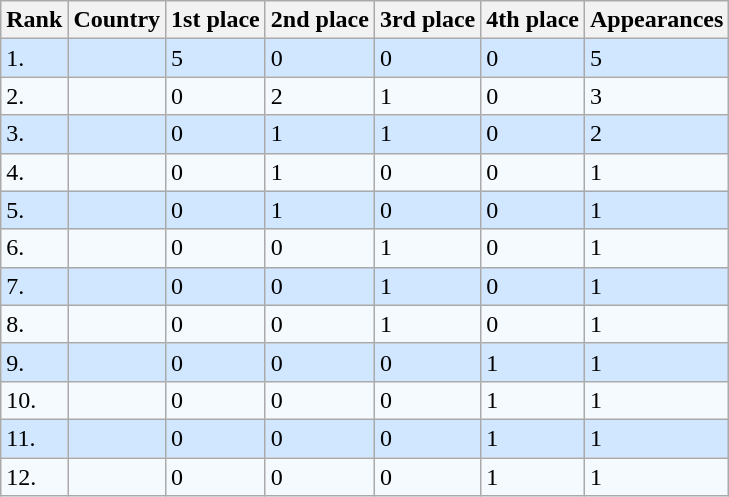<table class="wikitable sortable">
<tr>
<th>Rank</th>
<th>Country</th>
<th>1st place</th>
<th>2nd place</th>
<th>3rd place</th>
<th>4th place</th>
<th>Appearances</th>
</tr>
<tr bgcolor="#D0E7FF">
<td>1.</td>
<td></td>
<td>5</td>
<td>0</td>
<td>0</td>
<td>0</td>
<td>5</td>
</tr>
<tr bgcolor="#F5FAFF">
<td>2.</td>
<td></td>
<td>0</td>
<td>2</td>
<td>1</td>
<td>0</td>
<td>3</td>
</tr>
<tr bgcolor="#D0E7FF">
<td>3.</td>
<td></td>
<td>0</td>
<td>1</td>
<td>1</td>
<td>0</td>
<td>2</td>
</tr>
<tr bgcolor="#F5FAFF">
<td>4.</td>
<td></td>
<td>0</td>
<td>1</td>
<td>0</td>
<td>0</td>
<td>1</td>
</tr>
<tr bgcolor="#D0E7FF">
<td>5.</td>
<td></td>
<td>0</td>
<td>1</td>
<td>0</td>
<td>0</td>
<td>1</td>
</tr>
<tr bgcolor="#F5FAFF">
<td>6.</td>
<td></td>
<td>0</td>
<td>0</td>
<td>1</td>
<td>0</td>
<td>1</td>
</tr>
<tr bgcolor="#D0E7FF">
<td>7.</td>
<td></td>
<td>0</td>
<td>0</td>
<td>1</td>
<td>0</td>
<td>1</td>
</tr>
<tr bgcolor="#F5FAFF">
<td>8.</td>
<td></td>
<td>0</td>
<td>0</td>
<td>1</td>
<td>0</td>
<td>1</td>
</tr>
<tr bgcolor="#D0E7FF">
<td>9.</td>
<td></td>
<td>0</td>
<td>0</td>
<td>0</td>
<td>1</td>
<td>1</td>
</tr>
<tr bgcolor="#F5FAFF">
<td>10.</td>
<td></td>
<td>0</td>
<td>0</td>
<td>0</td>
<td>1</td>
<td>1</td>
</tr>
<tr bgcolor="#D0E7FF">
<td>11.</td>
<td></td>
<td>0</td>
<td>0</td>
<td>0</td>
<td>1</td>
<td>1</td>
</tr>
<tr bgcolor="#F5FAFF">
<td>12.</td>
<td></td>
<td>0</td>
<td>0</td>
<td>0</td>
<td>1</td>
<td>1</td>
</tr>
</table>
